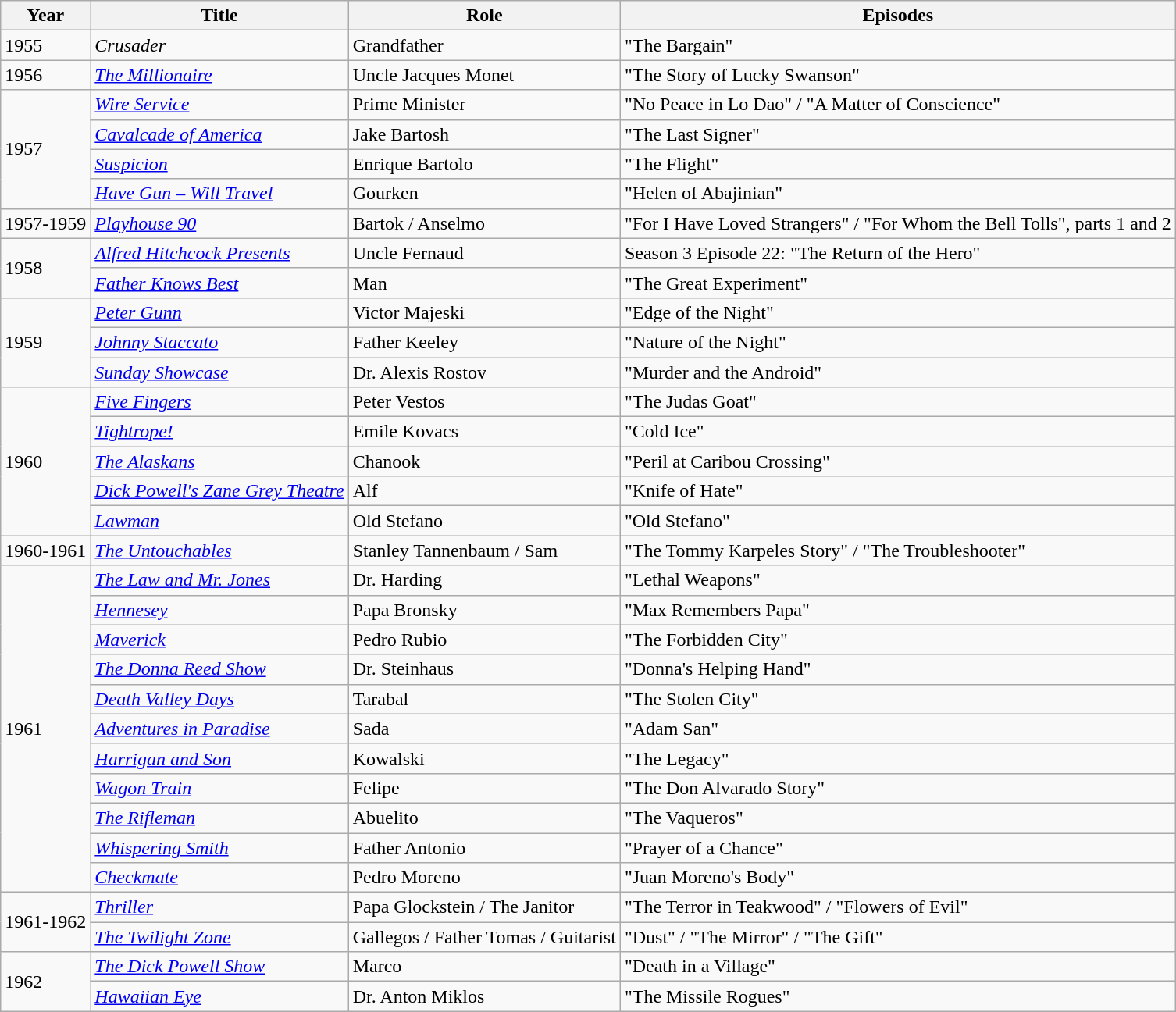<table class="wikitable sortable">
<tr>
<th>Year</th>
<th>Title</th>
<th>Role</th>
<th class="unsortable">Episodes</th>
</tr>
<tr>
<td>1955</td>
<td><em>Crusader</em></td>
<td>Grandfather</td>
<td>"The Bargain"</td>
</tr>
<tr>
<td>1956</td>
<td><em><a href='#'>The Millionaire</a></em></td>
<td>Uncle Jacques Monet</td>
<td>"The Story of Lucky Swanson"</td>
</tr>
<tr>
<td rowspan="4">1957</td>
<td><em><a href='#'>Wire Service</a></em></td>
<td>Prime Minister</td>
<td>"No Peace in Lo Dao" / "A Matter of Conscience"</td>
</tr>
<tr>
<td><em><a href='#'>Cavalcade of America</a></em></td>
<td>Jake Bartosh</td>
<td>"The Last Signer"</td>
</tr>
<tr>
<td><em><a href='#'>Suspicion</a></em></td>
<td>Enrique Bartolo</td>
<td>"The Flight"</td>
</tr>
<tr>
<td><em><a href='#'>Have Gun – Will Travel</a></em></td>
<td>Gourken</td>
<td>"Helen of Abajinian"</td>
</tr>
<tr>
<td>1957-1959</td>
<td><em><a href='#'>Playhouse 90</a></em></td>
<td>Bartok / Anselmo</td>
<td>"For I Have Loved Strangers" / "For Whom the Bell Tolls", parts 1 and 2</td>
</tr>
<tr>
<td rowspan="2">1958</td>
<td><em><a href='#'>Alfred Hitchcock Presents</a></em></td>
<td>Uncle Fernaud</td>
<td>Season 3 Episode 22: "The Return of the Hero"</td>
</tr>
<tr>
<td><em><a href='#'>Father Knows Best</a></em></td>
<td>Man</td>
<td>"The Great Experiment"</td>
</tr>
<tr>
<td rowspan="3">1959</td>
<td><em><a href='#'>Peter Gunn</a></em></td>
<td>Victor Majeski</td>
<td>"Edge of the Night"</td>
</tr>
<tr>
<td><em><a href='#'>Johnny Staccato</a></em></td>
<td>Father Keeley</td>
<td>"Nature of the Night"</td>
</tr>
<tr>
<td><em><a href='#'>Sunday Showcase</a></em></td>
<td>Dr. Alexis Rostov</td>
<td>"Murder and the Android"</td>
</tr>
<tr>
<td rowspan="5">1960</td>
<td><em><a href='#'>Five Fingers</a></em></td>
<td>Peter Vestos</td>
<td>"The Judas Goat"</td>
</tr>
<tr>
<td><em><a href='#'>Tightrope!</a></em></td>
<td>Emile Kovacs</td>
<td>"Cold Ice"</td>
</tr>
<tr>
<td><em><a href='#'>The Alaskans</a></em></td>
<td>Chanook</td>
<td>"Peril at Caribou Crossing"</td>
</tr>
<tr>
<td><em><a href='#'>Dick Powell's Zane Grey Theatre</a></em></td>
<td>Alf</td>
<td>"Knife of Hate"</td>
</tr>
<tr>
<td><em><a href='#'>Lawman</a></em></td>
<td>Old Stefano</td>
<td>"Old Stefano"</td>
</tr>
<tr>
<td>1960-1961</td>
<td><a href='#'><em>The Untouchables</em></a></td>
<td>Stanley Tannenbaum / Sam</td>
<td>"The Tommy Karpeles Story" / "The Troubleshooter"</td>
</tr>
<tr>
<td rowspan="11">1961</td>
<td><em><a href='#'>The Law and Mr. Jones</a></em></td>
<td>Dr. Harding</td>
<td>"Lethal Weapons"</td>
</tr>
<tr>
<td><em><a href='#'>Hennesey</a></em></td>
<td>Papa Bronsky</td>
<td>"Max Remembers Papa"</td>
</tr>
<tr>
<td><em><a href='#'>Maverick</a></em></td>
<td>Pedro Rubio</td>
<td>"The Forbidden City"</td>
</tr>
<tr>
<td><em><a href='#'>The Donna Reed Show</a></em></td>
<td>Dr. Steinhaus</td>
<td>"Donna's Helping Hand"</td>
</tr>
<tr>
<td><em><a href='#'>Death Valley Days</a></em></td>
<td>Tarabal</td>
<td>"The Stolen City"</td>
</tr>
<tr>
<td><em><a href='#'>Adventures in Paradise</a></em></td>
<td>Sada</td>
<td>"Adam San"</td>
</tr>
<tr>
<td><em><a href='#'>Harrigan and Son</a></em></td>
<td>Kowalski</td>
<td>"The Legacy"</td>
</tr>
<tr>
<td><em><a href='#'>Wagon Train</a></em></td>
<td>Felipe</td>
<td>"The Don Alvarado Story"</td>
</tr>
<tr>
<td><em><a href='#'>The Rifleman</a></em></td>
<td>Abuelito</td>
<td>"The Vaqueros"</td>
</tr>
<tr>
<td><em><a href='#'>Whispering Smith</a></em></td>
<td>Father Antonio</td>
<td>"Prayer of a Chance"</td>
</tr>
<tr>
<td><em><a href='#'>Checkmate</a></em></td>
<td>Pedro Moreno</td>
<td>"Juan Moreno's Body"</td>
</tr>
<tr>
<td rowspan="2">1961-1962</td>
<td><em><a href='#'>Thriller</a></em></td>
<td>Papa Glockstein / The Janitor</td>
<td>"The Terror in Teakwood" / "Flowers of Evil"</td>
</tr>
<tr>
<td><em><a href='#'>The Twilight Zone</a></em></td>
<td>Gallegos / Father Tomas / Guitarist</td>
<td>"Dust" / "The Mirror" / "The Gift"</td>
</tr>
<tr>
<td rowspan="2">1962</td>
<td><em><a href='#'>The Dick Powell Show</a></em></td>
<td>Marco</td>
<td>"Death in a Village"</td>
</tr>
<tr>
<td><em><a href='#'>Hawaiian Eye</a></em></td>
<td>Dr. Anton Miklos</td>
<td>"The Missile Rogues"</td>
</tr>
</table>
